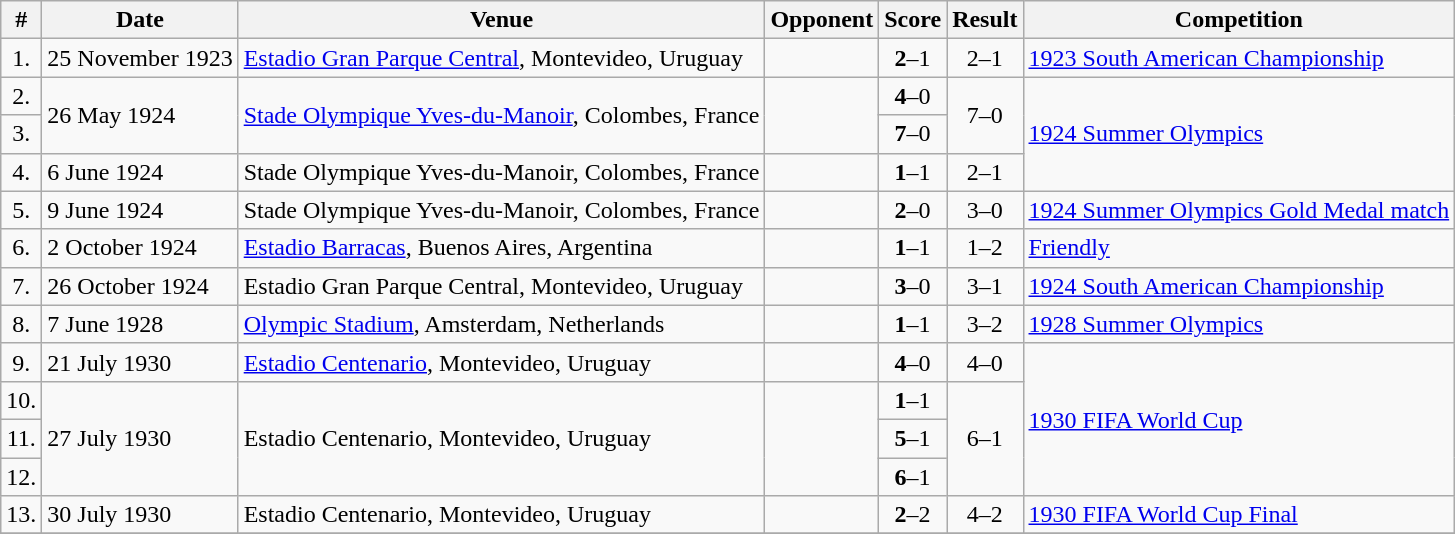<table class="wikitable sortable">
<tr>
<th>#</th>
<th>Date</th>
<th>Venue</th>
<th>Opponent</th>
<th>Score</th>
<th>Result</th>
<th>Competition</th>
</tr>
<tr>
<td align=center>1.</td>
<td>25 November 1923</td>
<td><a href='#'>Estadio Gran Parque Central</a>, Montevideo, Uruguay</td>
<td></td>
<td align=center><strong>2</strong>–1</td>
<td align=center>2–1</td>
<td><a href='#'>1923 South American Championship</a></td>
</tr>
<tr>
<td align=center>2.</td>
<td rowspan=2>26 May 1924</td>
<td rowspan=2><a href='#'>Stade Olympique Yves-du-Manoir</a>, Colombes, France</td>
<td rowspan=2></td>
<td align=center><strong>4</strong>–0</td>
<td rowspan=2 align=center>7–0</td>
<td rowspan=3><a href='#'>1924 Summer Olympics</a></td>
</tr>
<tr>
<td align=center>3.</td>
<td align=center><strong>7</strong>–0</td>
</tr>
<tr>
<td align=center>4.</td>
<td>6 June 1924</td>
<td>Stade Olympique Yves-du-Manoir, Colombes, France</td>
<td></td>
<td align=center><strong>1</strong>–1</td>
<td align=center>2–1</td>
</tr>
<tr>
<td align=center>5.</td>
<td>9 June 1924</td>
<td>Stade Olympique Yves-du-Manoir, Colombes, France</td>
<td></td>
<td align=center><strong>2</strong>–0</td>
<td align=center>3–0</td>
<td><a href='#'>1924 Summer Olympics Gold Medal match</a></td>
</tr>
<tr>
<td align=center>6.</td>
<td>2 October 1924</td>
<td><a href='#'>Estadio Barracas</a>, Buenos Aires, Argentina</td>
<td></td>
<td align=center><strong>1</strong>–1</td>
<td align=center>1–2</td>
<td><a href='#'>Friendly</a></td>
</tr>
<tr>
<td align=center>7.</td>
<td>26 October 1924</td>
<td>Estadio Gran Parque Central, Montevideo, Uruguay</td>
<td></td>
<td align=center><strong>3</strong>–0</td>
<td align=center>3–1</td>
<td><a href='#'>1924 South American Championship</a></td>
</tr>
<tr>
<td align=center>8.</td>
<td>7 June 1928</td>
<td><a href='#'>Olympic Stadium</a>, Amsterdam, Netherlands</td>
<td></td>
<td align=center><strong>1</strong>–1</td>
<td align=center>3–2</td>
<td><a href='#'>1928 Summer Olympics</a></td>
</tr>
<tr>
<td align=center>9.</td>
<td>21 July 1930</td>
<td><a href='#'>Estadio Centenario</a>, Montevideo, Uruguay</td>
<td></td>
<td align=center><strong>4</strong>–0</td>
<td align=center>4–0</td>
<td rowspan=4><a href='#'>1930 FIFA World Cup</a></td>
</tr>
<tr>
<td align=center>10.</td>
<td rowspan=3>27 July 1930</td>
<td rowspan=3>Estadio Centenario, Montevideo, Uruguay</td>
<td rowspan=3></td>
<td align=center><strong>1</strong>–1</td>
<td rowspan=3 align=center>6–1</td>
</tr>
<tr>
<td align=center>11.</td>
<td align=center><strong>5</strong>–1</td>
</tr>
<tr>
<td align=center>12.</td>
<td align=center><strong>6</strong>–1</td>
</tr>
<tr>
<td align=center>13.</td>
<td>30 July 1930</td>
<td>Estadio Centenario, Montevideo, Uruguay</td>
<td></td>
<td align=center><strong>2</strong>–2</td>
<td align=center>4–2</td>
<td><a href='#'>1930 FIFA World Cup Final</a></td>
</tr>
<tr>
</tr>
</table>
